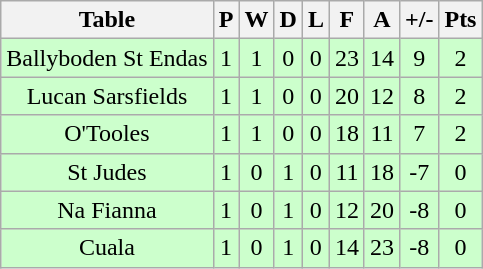<table class="wikitable">
<tr>
<th>Table</th>
<th>P</th>
<th>W</th>
<th>D</th>
<th>L</th>
<th>F</th>
<th>A</th>
<th>+/-</th>
<th>Pts</th>
</tr>
<tr style="text-align:Center; background:#cfc;">
<td>Ballyboden St Endas</td>
<td>1</td>
<td>1</td>
<td>0</td>
<td>0</td>
<td>23</td>
<td>14</td>
<td>9</td>
<td>2</td>
</tr>
<tr style="text-align:Center; background:#cfc;">
<td>Lucan Sarsfields</td>
<td>1</td>
<td>1</td>
<td>0</td>
<td>0</td>
<td>20</td>
<td>12</td>
<td>8</td>
<td>2</td>
</tr>
<tr style="text-align:Center; background:#cfc;">
<td>O'Tooles</td>
<td>1</td>
<td>1</td>
<td>0</td>
<td>0</td>
<td>18</td>
<td>11</td>
<td>7</td>
<td>2</td>
</tr>
<tr style="text-align:Center; background:#cfc;">
<td>St Judes</td>
<td>1</td>
<td>0</td>
<td>1</td>
<td>0</td>
<td>11</td>
<td>18</td>
<td>-7</td>
<td>0</td>
</tr>
<tr style="text-align:Center; background:#cfc;">
<td>Na Fianna</td>
<td>1</td>
<td>0</td>
<td>1</td>
<td>0</td>
<td>12</td>
<td>20</td>
<td>-8</td>
<td>0</td>
</tr>
<tr style="text-align:Center; background:#cfc;">
<td>Cuala</td>
<td>1</td>
<td>0</td>
<td>1</td>
<td>0</td>
<td>14</td>
<td>23</td>
<td>-8</td>
<td>0</td>
</tr>
</table>
